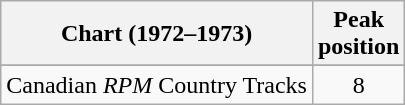<table class="wikitable sortable">
<tr>
<th align="left">Chart (1972–1973)</th>
<th align="center">Peak<br>position</th>
</tr>
<tr>
</tr>
<tr>
<td align="left">Canadian <em>RPM</em> Country Tracks</td>
<td align="center">8</td>
</tr>
</table>
